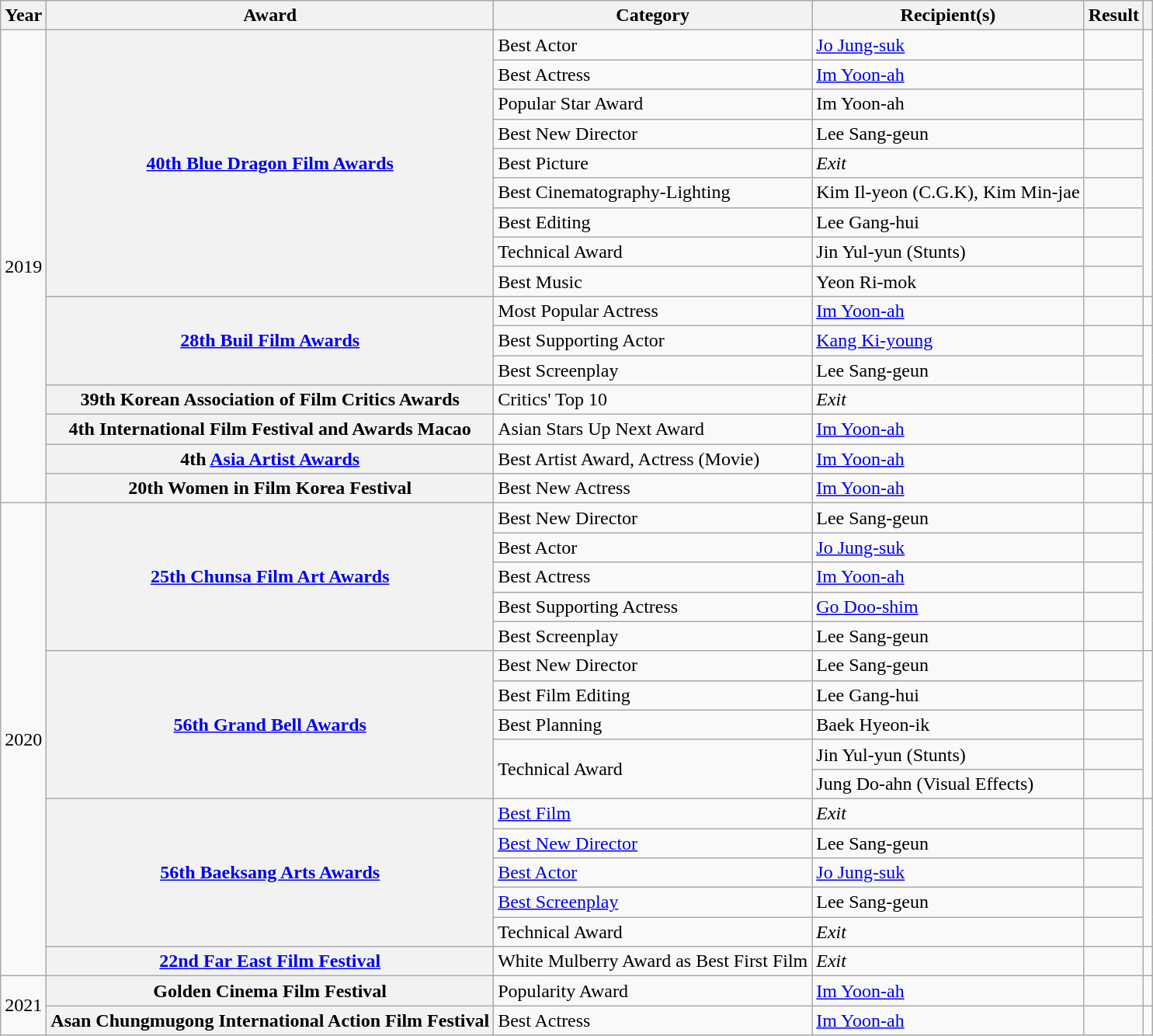<table class="wikitable plainrowheaders sortable">
<tr>
<th scope="col">Year</th>
<th scope="col">Award</th>
<th scope="col">Category</th>
<th scope="col">Recipient(s)</th>
<th scope="col">Result</th>
<th scope="col" class="unsortable"></th>
</tr>
<tr>
<td rowspan="16">2019</td>
<th scope="row" rowspan="9"><a href='#'>40th Blue Dragon Film Awards</a></th>
<td>Best Actor</td>
<td><a href='#'>Jo Jung-suk</a></td>
<td></td>
<td rowspan="9"><br><br></td>
</tr>
<tr>
<td>Best Actress</td>
<td><a href='#'>Im Yoon-ah</a></td>
<td></td>
</tr>
<tr>
<td>Popular Star Award</td>
<td>Im Yoon-ah</td>
<td></td>
</tr>
<tr>
<td>Best New Director</td>
<td>Lee Sang-geun</td>
<td></td>
</tr>
<tr>
<td>Best Picture</td>
<td><em>Exit</em></td>
<td></td>
</tr>
<tr>
<td>Best Cinematography-Lighting</td>
<td>Kim Il-yeon (C.G.K), Kim Min-jae</td>
<td></td>
</tr>
<tr>
<td>Best Editing</td>
<td>Lee Gang-hui</td>
<td></td>
</tr>
<tr>
<td>Technical Award</td>
<td>Jin Yul-yun (Stunts)</td>
<td></td>
</tr>
<tr>
<td>Best Music</td>
<td>Yeon Ri-mok</td>
<td></td>
</tr>
<tr>
<th scope="row" rowspan="3"><a href='#'>28th Buil Film Awards</a></th>
<td>Most Popular Actress</td>
<td><a href='#'>Im Yoon-ah</a></td>
<td></td>
<td></td>
</tr>
<tr>
<td>Best Supporting Actor</td>
<td><a href='#'>Kang Ki-young</a></td>
<td></td>
<td rowspan="2"></td>
</tr>
<tr>
<td>Best Screenplay</td>
<td>Lee Sang-geun</td>
<td></td>
</tr>
<tr>
<th scope="row">39th Korean Association of Film Critics Awards</th>
<td>Critics' Top 10</td>
<td><em>Exit</em></td>
<td></td>
<td></td>
</tr>
<tr>
<th scope="row">4th International Film Festival and Awards Macao</th>
<td>Asian Stars Up Next Award</td>
<td><a href='#'>Im Yoon-ah</a></td>
<td></td>
<td></td>
</tr>
<tr>
<th scope="row">4th <a href='#'>Asia Artist Awards</a></th>
<td>Best Artist Award, Actress (Movie)</td>
<td><a href='#'>Im Yoon-ah</a></td>
<td></td>
<td></td>
</tr>
<tr>
<th scope="row">20th Women in Film Korea Festival</th>
<td>Best New Actress</td>
<td><a href='#'>Im Yoon-ah</a></td>
<td></td>
<td></td>
</tr>
<tr>
<td rowspan="16">2020</td>
<th scope="row" rowspan="5"><a href='#'>25th Chunsa Film Art Awards</a></th>
<td>Best New Director</td>
<td>Lee Sang-geun</td>
<td></td>
<td rowspan="5"></td>
</tr>
<tr>
<td>Best Actor</td>
<td><a href='#'>Jo Jung-suk</a></td>
<td></td>
</tr>
<tr>
<td>Best Actress</td>
<td><a href='#'>Im Yoon-ah</a></td>
<td></td>
</tr>
<tr>
<td>Best Supporting Actress</td>
<td><a href='#'>Go Doo-shim</a></td>
<td></td>
</tr>
<tr>
<td>Best Screenplay</td>
<td>Lee Sang-geun</td>
<td></td>
</tr>
<tr>
<th scope="row" rowspan=5><a href='#'>56th Grand Bell Awards</a></th>
<td>Best New Director</td>
<td>Lee Sang-geun</td>
<td></td>
<td rowspan=5></td>
</tr>
<tr>
<td>Best Film Editing</td>
<td>Lee Gang-hui</td>
<td></td>
</tr>
<tr>
<td>Best Planning</td>
<td>Baek Hyeon-ik</td>
<td></td>
</tr>
<tr>
<td rowspan=2>Technical Award</td>
<td>Jin Yul-yun (Stunts)</td>
<td></td>
</tr>
<tr>
<td>Jung Do-ahn (Visual Effects)</td>
<td></td>
</tr>
<tr>
<th scope="row" rowspan=5><a href='#'>56th Baeksang Arts Awards</a></th>
<td><a href='#'>Best Film</a></td>
<td><em>Exit</em></td>
<td></td>
<td rowspan=5></td>
</tr>
<tr>
<td><a href='#'>Best New Director</a></td>
<td>Lee Sang-geun</td>
<td></td>
</tr>
<tr>
<td><a href='#'>Best Actor</a></td>
<td><a href='#'>Jo Jung-suk</a></td>
<td></td>
</tr>
<tr>
<td><a href='#'>Best Screenplay</a></td>
<td>Lee Sang-geun</td>
<td></td>
</tr>
<tr>
<td>Technical Award</td>
<td><em>Exit</em></td>
<td></td>
</tr>
<tr>
<th scope="row"><a href='#'>22nd Far East Film Festival</a></th>
<td>White Mulberry Award as Best First Film</td>
<td><em>Exit</em></td>
<td></td>
<td></td>
</tr>
<tr>
<td rowspan="16">2021</td>
<th scope="row">Golden Cinema Film Festival</th>
<td>Popularity Award</td>
<td><a href='#'>Im Yoon-ah</a></td>
<td></td>
<td style="text-align:center"></td>
</tr>
<tr>
<th scope="row">Asan Chungmugong International Action Film Festival</th>
<td>Best Actress</td>
<td><a href='#'>Im Yoon-ah</a></td>
<td></td>
<td style="text-align:center"></td>
</tr>
</table>
